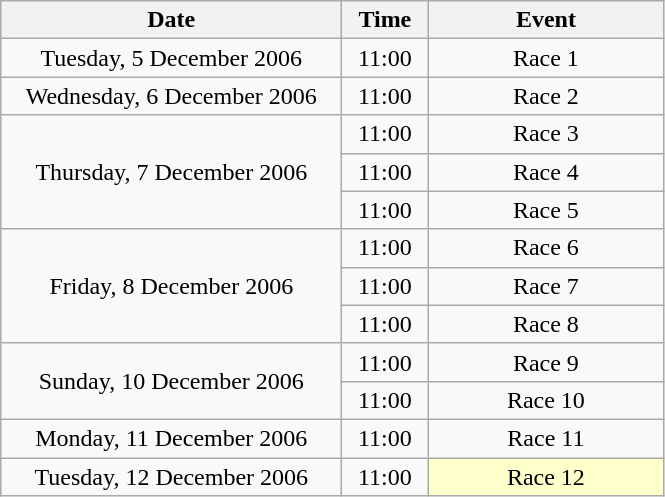<table class = "wikitable" style="text-align:center;">
<tr>
<th width=220>Date</th>
<th width=50>Time</th>
<th width=150>Event</th>
</tr>
<tr>
<td>Tuesday, 5 December 2006</td>
<td>11:00</td>
<td>Race 1</td>
</tr>
<tr>
<td>Wednesday, 6 December 2006</td>
<td>11:00</td>
<td>Race 2</td>
</tr>
<tr>
<td rowspan=3>Thursday, 7 December 2006</td>
<td>11:00</td>
<td>Race 3</td>
</tr>
<tr>
<td>11:00</td>
<td>Race 4</td>
</tr>
<tr>
<td>11:00</td>
<td>Race 5</td>
</tr>
<tr>
<td rowspan=3>Friday, 8 December 2006</td>
<td>11:00</td>
<td>Race 6</td>
</tr>
<tr>
<td>11:00</td>
<td>Race 7</td>
</tr>
<tr>
<td>11:00</td>
<td>Race 8</td>
</tr>
<tr>
<td rowspan=2>Sunday, 10 December 2006</td>
<td>11:00</td>
<td>Race 9</td>
</tr>
<tr>
<td>11:00</td>
<td>Race 10</td>
</tr>
<tr>
<td>Monday, 11 December 2006</td>
<td>11:00</td>
<td>Race 11</td>
</tr>
<tr>
<td>Tuesday, 12 December 2006</td>
<td>11:00</td>
<td bgcolor=ffffcc>Race 12</td>
</tr>
</table>
